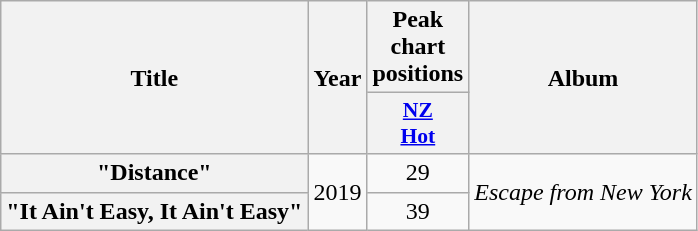<table class="wikitable plainrowheaders" style="text-align:center;">
<tr>
<th scope="col" rowspan="2">Title</th>
<th scope="col" rowspan="2" style="width:1em;">Year</th>
<th scope="col" colspan="1">Peak chart positions</th>
<th scope="col" rowspan="2">Album</th>
</tr>
<tr>
<th scope="col" style="width:2.5em;font-size:90%;"><a href='#'>NZ<br>Hot</a><br></th>
</tr>
<tr>
<th scope="row">"Distance"</th>
<td rowspan="2">2019</td>
<td>29</td>
<td rowspan="2"><em>Escape from New York</em></td>
</tr>
<tr>
<th scope="row">"It Ain't Easy, It Ain't Easy"</th>
<td>39</td>
</tr>
</table>
